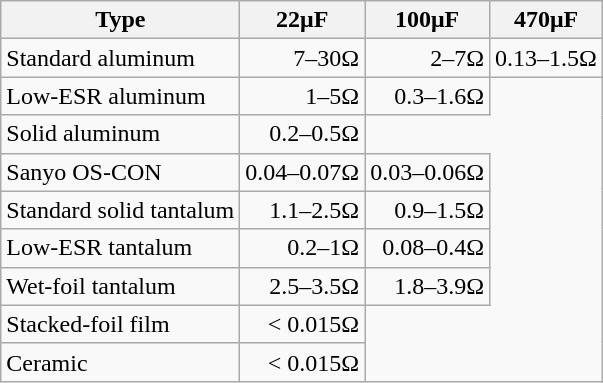<table class="wikitable">
<tr>
<th>Type</th>
<th>22μF</th>
<th>100μF</th>
<th>470μF</th>
</tr>
<tr>
<td>Standard aluminum</td>
<td align="right">7–30Ω</td>
<td align="right">2–7Ω</td>
<td align="right">0.13–1.5Ω</td>
</tr>
<tr>
<td>Low-ESR aluminum</td>
<td align="right">1–5Ω</td>
<td align="right">0.3–1.6Ω</td>
</tr>
<tr>
<td>Solid aluminum</td>
<td align="right">0.2–0.5Ω</td>
</tr>
<tr>
<td>Sanyo OS-CON</td>
<td align="right">0.04–0.07Ω</td>
<td align="right">0.03–0.06Ω</td>
</tr>
<tr>
<td>Standard solid tantalum</td>
<td align="right">1.1–2.5Ω</td>
<td align="right">0.9–1.5Ω</td>
</tr>
<tr>
<td>Low-ESR tantalum</td>
<td align="right">0.2–1Ω</td>
<td align="right">0.08–0.4Ω</td>
</tr>
<tr>
<td>Wet-foil tantalum</td>
<td align="right">2.5–3.5Ω</td>
<td align="right">1.8–3.9Ω</td>
</tr>
<tr>
<td>Stacked-foil film</td>
<td align="right">< 0.015Ω</td>
</tr>
<tr>
<td>Ceramic</td>
<td align="right">< 0.015Ω</td>
</tr>
</table>
